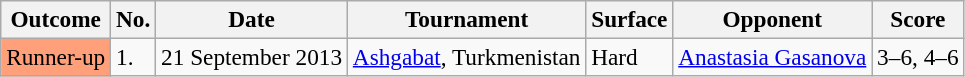<table class="sortable wikitable" style=font-size:97%>
<tr>
<th>Outcome</th>
<th>No.</th>
<th>Date</th>
<th>Tournament</th>
<th>Surface</th>
<th>Opponent</th>
<th>Score</th>
</tr>
<tr>
<td style="background:#ffa07a;">Runner-up</td>
<td>1.</td>
<td>21 September 2013</td>
<td><a href='#'>Ashgabat</a>, Turkmenistan</td>
<td>Hard</td>
<td> <a href='#'>Anastasia Gasanova</a></td>
<td>3–6, 4–6</td>
</tr>
</table>
